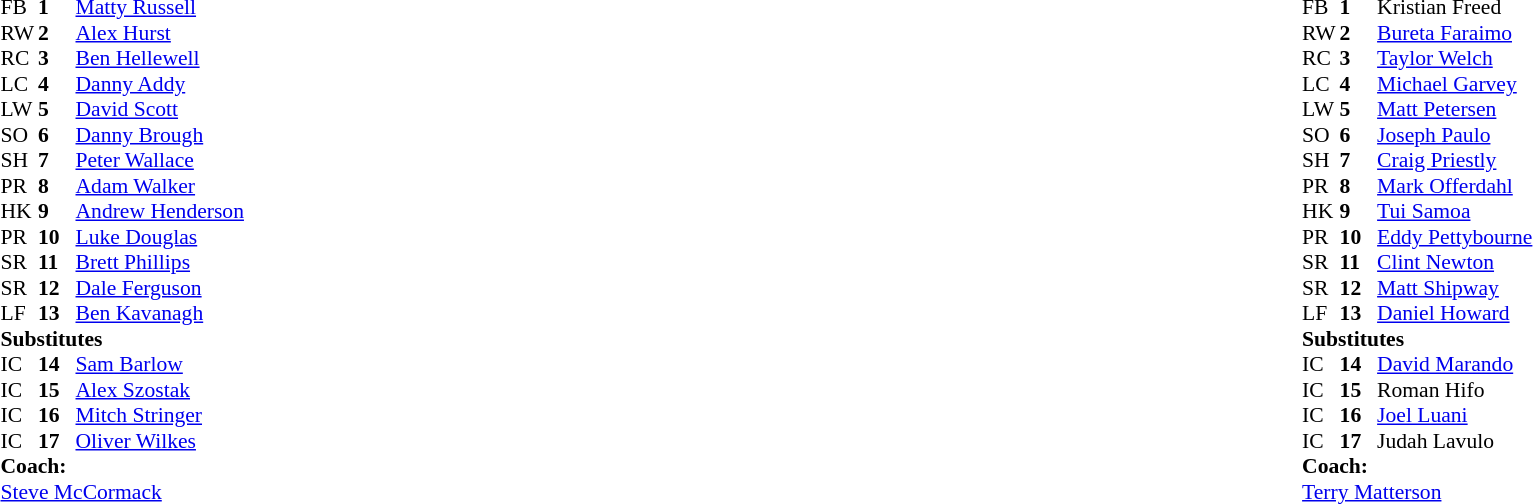<table width="100%">
<tr>
<td valign="top" width="50%"><br><table style="font-size: 90%" cellspacing="0" cellpadding="0">
<tr>
<th width="25"></th>
<th width="25"></th>
</tr>
<tr>
<td>FB</td>
<td><strong>1</strong></td>
<td><a href='#'>Matty Russell</a></td>
</tr>
<tr>
<td>RW</td>
<td><strong>2</strong></td>
<td><a href='#'>Alex Hurst</a></td>
</tr>
<tr>
<td>RC</td>
<td><strong>3</strong></td>
<td><a href='#'>Ben Hellewell</a></td>
</tr>
<tr>
<td>LC</td>
<td><strong>4</strong></td>
<td><a href='#'>Danny Addy</a></td>
</tr>
<tr>
<td>LW</td>
<td><strong>5</strong></td>
<td><a href='#'>David Scott</a></td>
</tr>
<tr>
<td>SO</td>
<td><strong>6</strong></td>
<td><a href='#'>Danny Brough</a></td>
</tr>
<tr>
<td>SH</td>
<td><strong>7</strong></td>
<td><a href='#'>Peter Wallace</a></td>
</tr>
<tr>
<td>PR</td>
<td><strong>8</strong></td>
<td><a href='#'>Adam Walker</a></td>
</tr>
<tr>
<td>HK</td>
<td><strong>9</strong></td>
<td><a href='#'>Andrew Henderson</a></td>
</tr>
<tr>
<td>PR</td>
<td><strong>10</strong></td>
<td><a href='#'>Luke Douglas</a></td>
</tr>
<tr>
<td>SR</td>
<td><strong>11</strong></td>
<td><a href='#'>Brett Phillips</a></td>
</tr>
<tr>
<td>SR</td>
<td><strong>12</strong></td>
<td><a href='#'>Dale Ferguson</a></td>
</tr>
<tr>
<td>LF</td>
<td><strong>13</strong></td>
<td><a href='#'>Ben Kavanagh</a></td>
</tr>
<tr>
<td colspan=3><strong>Substitutes</strong></td>
</tr>
<tr>
<td>IC</td>
<td><strong>14</strong></td>
<td><a href='#'>Sam Barlow</a></td>
</tr>
<tr>
<td>IC</td>
<td><strong>15</strong></td>
<td><a href='#'>Alex Szostak</a></td>
</tr>
<tr>
<td>IC</td>
<td><strong>16</strong></td>
<td><a href='#'>Mitch Stringer</a></td>
</tr>
<tr>
<td>IC</td>
<td><strong>17</strong></td>
<td><a href='#'>Oliver Wilkes</a></td>
</tr>
<tr>
<td colspan=3><strong>Coach:</strong></td>
</tr>
<tr>
<td colspan="4"> <a href='#'>Steve McCormack</a></td>
</tr>
</table>
</td>
<td valign="top" width="50%"><br><table style="font-size: 90%" cellspacing="0" cellpadding="0" align="center">
<tr>
<th width="25"></th>
<th width="25"></th>
</tr>
<tr>
<td>FB</td>
<td><strong>1</strong></td>
<td>Kristian Freed</td>
</tr>
<tr>
<td>RW</td>
<td><strong>2</strong></td>
<td><a href='#'>Bureta Faraimo</a></td>
</tr>
<tr>
<td>RC</td>
<td><strong>3</strong></td>
<td><a href='#'>Taylor Welch</a></td>
</tr>
<tr>
<td>LC</td>
<td><strong>4</strong></td>
<td><a href='#'>Michael Garvey</a></td>
</tr>
<tr>
<td>LW</td>
<td><strong>5</strong></td>
<td><a href='#'>Matt Petersen</a></td>
</tr>
<tr>
<td>SO</td>
<td><strong>6</strong></td>
<td><a href='#'>Joseph Paulo</a></td>
</tr>
<tr>
<td>SH</td>
<td><strong>7</strong></td>
<td><a href='#'>Craig Priestly</a></td>
</tr>
<tr>
<td>PR</td>
<td><strong>8</strong></td>
<td><a href='#'>Mark Offerdahl</a></td>
</tr>
<tr>
<td>HK</td>
<td><strong>9</strong></td>
<td><a href='#'>Tui Samoa</a></td>
</tr>
<tr>
<td>PR</td>
<td><strong>10</strong></td>
<td><a href='#'>Eddy Pettybourne</a></td>
</tr>
<tr>
<td>SR</td>
<td><strong>11</strong></td>
<td><a href='#'>Clint Newton</a></td>
</tr>
<tr>
<td>SR</td>
<td><strong>12</strong></td>
<td><a href='#'>Matt Shipway</a></td>
</tr>
<tr>
<td>LF</td>
<td><strong>13</strong></td>
<td><a href='#'>Daniel Howard</a></td>
</tr>
<tr>
<td colspan=3><strong>Substitutes</strong></td>
</tr>
<tr>
<td>IC</td>
<td><strong>14</strong></td>
<td><a href='#'>David Marando</a></td>
</tr>
<tr>
<td>IC</td>
<td><strong>15</strong></td>
<td>Roman Hifo</td>
</tr>
<tr>
<td>IC</td>
<td><strong>16</strong></td>
<td><a href='#'>Joel Luani</a></td>
</tr>
<tr>
<td>IC</td>
<td><strong>17</strong></td>
<td>Judah Lavulo</td>
</tr>
<tr>
<td colspan=3><strong>Coach:</strong></td>
</tr>
<tr>
<td colspan="4"> <a href='#'>Terry Matterson</a></td>
</tr>
</table>
</td>
</tr>
</table>
